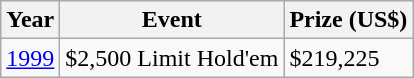<table class="wikitable">
<tr>
<th>Year</th>
<th>Event</th>
<th>Prize (US$)</th>
</tr>
<tr>
<td><a href='#'>1999</a></td>
<td>$2,500 Limit Hold'em</td>
<td>$219,225</td>
</tr>
</table>
